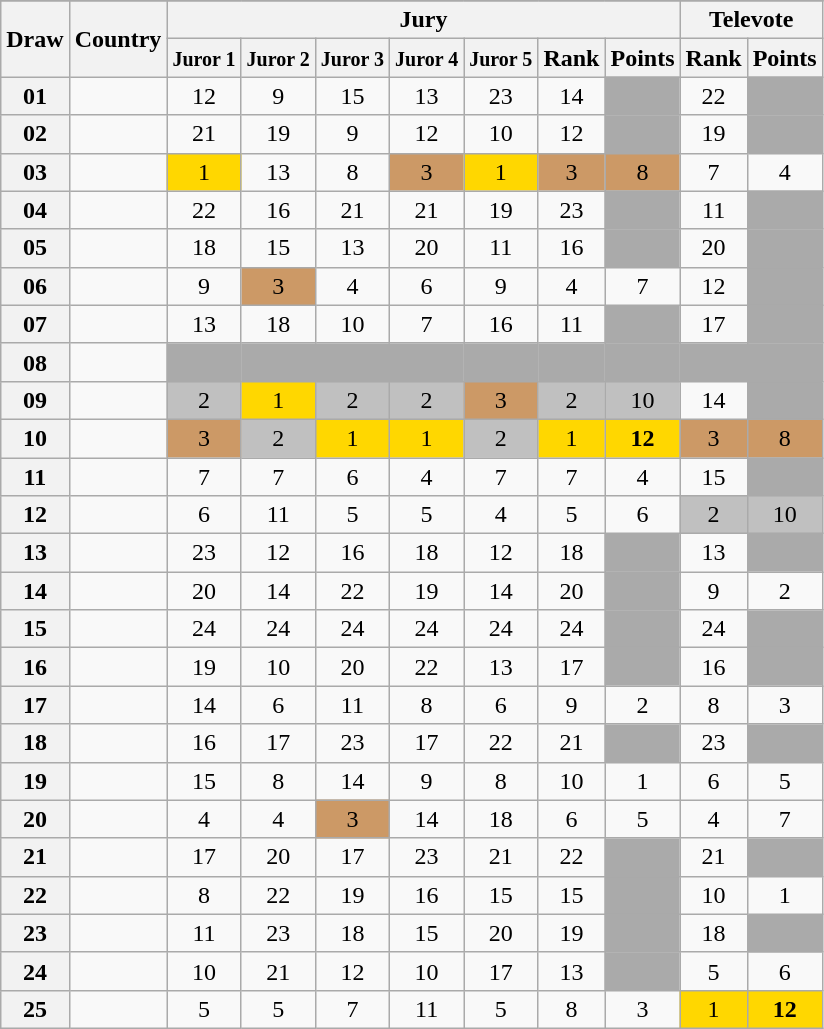<table class="sortable wikitable collapsible plainrowheaders" style="text-align:center;">
<tr>
</tr>
<tr>
<th scope="col" rowspan="2">Draw</th>
<th scope="col" rowspan="2">Country</th>
<th scope="col" colspan="7">Jury</th>
<th scope="col" colspan="2">Televote</th>
</tr>
<tr>
<th scope="col"><small>Juror 1</small></th>
<th scope="col"><small>Juror 2</small></th>
<th scope="col"><small>Juror 3</small></th>
<th scope="col"><small>Juror 4</small></th>
<th scope="col"><small>Juror 5</small></th>
<th scope="col">Rank</th>
<th scope="col">Points</th>
<th scope="col">Rank</th>
<th scope="col">Points</th>
</tr>
<tr>
<th scope="row" style="text-align:center;">01</th>
<td style="text-align:left;"></td>
<td>12</td>
<td>9</td>
<td>15</td>
<td>13</td>
<td>23</td>
<td>14</td>
<td style="background:#AAAAAA;"></td>
<td>22</td>
<td style="background:#AAAAAA;"></td>
</tr>
<tr>
<th scope="row" style="text-align:center;">02</th>
<td style="text-align:left;"></td>
<td>21</td>
<td>19</td>
<td>9</td>
<td>12</td>
<td>10</td>
<td>12</td>
<td style="background:#AAAAAA;"></td>
<td>19</td>
<td style="background:#AAAAAA;"></td>
</tr>
<tr>
<th scope="row" style="text-align:center;">03</th>
<td style="text-align:left;"></td>
<td style="background:gold;">1</td>
<td>13</td>
<td>8</td>
<td style="background:#CC9966;">3</td>
<td style="background:gold;">1</td>
<td style="background:#CC9966;">3</td>
<td style="background:#CC9966;">8</td>
<td>7</td>
<td>4</td>
</tr>
<tr>
<th scope="row" style="text-align:center;">04</th>
<td style="text-align:left;"></td>
<td>22</td>
<td>16</td>
<td>21</td>
<td>21</td>
<td>19</td>
<td>23</td>
<td style="background:#AAAAAA;"></td>
<td>11</td>
<td style="background:#AAAAAA;"></td>
</tr>
<tr>
<th scope="row" style="text-align:center;">05</th>
<td style="text-align:left;"></td>
<td>18</td>
<td>15</td>
<td>13</td>
<td>20</td>
<td>11</td>
<td>16</td>
<td style="background:#AAAAAA;"></td>
<td>20</td>
<td style="background:#AAAAAA;"></td>
</tr>
<tr>
<th scope="row" style="text-align:center;">06</th>
<td style="text-align:left;"></td>
<td>9</td>
<td style="background:#CC9966;">3</td>
<td>4</td>
<td>6</td>
<td>9</td>
<td>4</td>
<td>7</td>
<td>12</td>
<td style="background:#AAAAAA;"></td>
</tr>
<tr>
<th scope="row" style="text-align:center;">07</th>
<td style="text-align:left;"></td>
<td>13</td>
<td>18</td>
<td>10</td>
<td>7</td>
<td>16</td>
<td>11</td>
<td style="background:#AAAAAA;"></td>
<td>17</td>
<td style="background:#AAAAAA;"></td>
</tr>
<tr class="sortbottom">
<th scope="row" style="text-align:center;">08</th>
<td style="text-align:left;"></td>
<td style="background:#AAAAAA;"></td>
<td style="background:#AAAAAA;"></td>
<td style="background:#AAAAAA;"></td>
<td style="background:#AAAAAA;"></td>
<td style="background:#AAAAAA;"></td>
<td style="background:#AAAAAA;"></td>
<td style="background:#AAAAAA;"></td>
<td style="background:#AAAAAA;"></td>
<td style="background:#AAAAAA;"></td>
</tr>
<tr>
<th scope="row" style="text-align:center;">09</th>
<td style="text-align:left;"></td>
<td style="background:silver;">2</td>
<td style="background:gold;">1</td>
<td style="background:silver;">2</td>
<td style="background:silver;">2</td>
<td style="background:#CC9966;">3</td>
<td style="background:silver;">2</td>
<td style="background:silver;">10</td>
<td>14</td>
<td style="background:#AAAAAA;"></td>
</tr>
<tr>
<th scope="row" style="text-align:center;">10</th>
<td style="text-align:left;"></td>
<td style="background:#CC9966;">3</td>
<td style="background:silver;">2</td>
<td style="background:gold;">1</td>
<td style="background:gold;">1</td>
<td style="background:silver;">2</td>
<td style="background:gold;">1</td>
<td style="background:gold;"><strong>12</strong></td>
<td style="background:#CC9966;">3</td>
<td style="background:#CC9966;">8</td>
</tr>
<tr>
<th scope="row" style="text-align:center;">11</th>
<td style="text-align:left;"></td>
<td>7</td>
<td>7</td>
<td>6</td>
<td>4</td>
<td>7</td>
<td>7</td>
<td>4</td>
<td>15</td>
<td style="background:#AAAAAA;"></td>
</tr>
<tr>
<th scope="row" style="text-align:center;">12</th>
<td style="text-align:left;"></td>
<td>6</td>
<td>11</td>
<td>5</td>
<td>5</td>
<td>4</td>
<td>5</td>
<td>6</td>
<td style="background:silver;">2</td>
<td style="background:silver;">10</td>
</tr>
<tr>
<th scope="row" style="text-align:center;">13</th>
<td style="text-align:left;"></td>
<td>23</td>
<td>12</td>
<td>16</td>
<td>18</td>
<td>12</td>
<td>18</td>
<td style="background:#AAAAAA;"></td>
<td>13</td>
<td style="background:#AAAAAA;"></td>
</tr>
<tr>
<th scope="row" style="text-align:center;">14</th>
<td style="text-align:left;"></td>
<td>20</td>
<td>14</td>
<td>22</td>
<td>19</td>
<td>14</td>
<td>20</td>
<td style="background:#AAAAAA;"></td>
<td>9</td>
<td>2</td>
</tr>
<tr>
<th scope="row" style="text-align:center;">15</th>
<td style="text-align:left;"></td>
<td>24</td>
<td>24</td>
<td>24</td>
<td>24</td>
<td>24</td>
<td>24</td>
<td style="background:#AAAAAA;"></td>
<td>24</td>
<td style="background:#AAAAAA;"></td>
</tr>
<tr>
<th scope="row" style="text-align:center;">16</th>
<td style="text-align:left;"></td>
<td>19</td>
<td>10</td>
<td>20</td>
<td>22</td>
<td>13</td>
<td>17</td>
<td style="background:#AAAAAA;"></td>
<td>16</td>
<td style="background:#AAAAAA;"></td>
</tr>
<tr>
<th scope="row" style="text-align:center;">17</th>
<td style="text-align:left;"></td>
<td>14</td>
<td>6</td>
<td>11</td>
<td>8</td>
<td>6</td>
<td>9</td>
<td>2</td>
<td>8</td>
<td>3</td>
</tr>
<tr>
<th scope="row" style="text-align:center;">18</th>
<td style="text-align:left;"></td>
<td>16</td>
<td>17</td>
<td>23</td>
<td>17</td>
<td>22</td>
<td>21</td>
<td style="background:#AAAAAA;"></td>
<td>23</td>
<td style="background:#AAAAAA;"></td>
</tr>
<tr>
<th scope="row" style="text-align:center;">19</th>
<td style="text-align:left;"></td>
<td>15</td>
<td>8</td>
<td>14</td>
<td>9</td>
<td>8</td>
<td>10</td>
<td>1</td>
<td>6</td>
<td>5</td>
</tr>
<tr>
<th scope="row" style="text-align:center;">20</th>
<td style="text-align:left;"></td>
<td>4</td>
<td>4</td>
<td style="background:#CC9966;">3</td>
<td>14</td>
<td>18</td>
<td>6</td>
<td>5</td>
<td>4</td>
<td>7</td>
</tr>
<tr>
<th scope="row" style="text-align:center;">21</th>
<td style="text-align:left;"></td>
<td>17</td>
<td>20</td>
<td>17</td>
<td>23</td>
<td>21</td>
<td>22</td>
<td style="background:#AAAAAA;"></td>
<td>21</td>
<td style="background:#AAAAAA;"></td>
</tr>
<tr>
<th scope="row" style="text-align:center;">22</th>
<td style="text-align:left;"></td>
<td>8</td>
<td>22</td>
<td>19</td>
<td>16</td>
<td>15</td>
<td>15</td>
<td style="background:#AAAAAA;"></td>
<td>10</td>
<td>1</td>
</tr>
<tr>
<th scope="row" style="text-align:center;">23</th>
<td style="text-align:left;"></td>
<td>11</td>
<td>23</td>
<td>18</td>
<td>15</td>
<td>20</td>
<td>19</td>
<td style="background:#AAAAAA;"></td>
<td>18</td>
<td style="background:#AAAAAA;"></td>
</tr>
<tr>
<th scope="row" style="text-align:center;">24</th>
<td style="text-align:left;"></td>
<td>10</td>
<td>21</td>
<td>12</td>
<td>10</td>
<td>17</td>
<td>13</td>
<td style="background:#AAAAAA;"></td>
<td>5</td>
<td>6</td>
</tr>
<tr>
<th scope="row" style="text-align:center;">25</th>
<td style="text-align:left;"></td>
<td>5</td>
<td>5</td>
<td>7</td>
<td>11</td>
<td>5</td>
<td>8</td>
<td>3</td>
<td style="background:gold;">1</td>
<td style="background:gold;"><strong>12</strong></td>
</tr>
</table>
